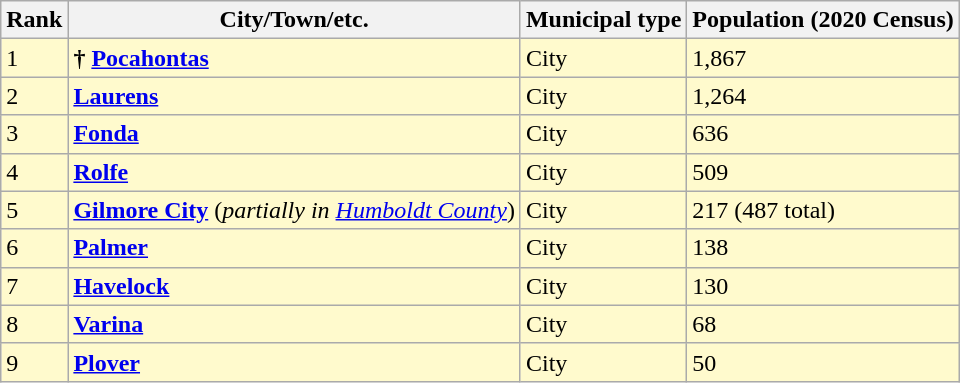<table class="wikitable sortable">
<tr>
<th>Rank</th>
<th>City/Town/etc.</th>
<th>Municipal type</th>
<th>Population (2020 Census)</th>
</tr>
<tr style=background-color:#FFFACD>
<td>1</td>
<td><strong>†</strong> <strong><a href='#'>Pocahontas</a></strong></td>
<td>City</td>
<td>1,867</td>
</tr>
<tr style=background-color:#FFFACD>
<td>2</td>
<td><strong><a href='#'>Laurens</a></strong></td>
<td>City</td>
<td>1,264</td>
</tr>
<tr style=background-color:#FFFACD>
<td>3</td>
<td><strong><a href='#'>Fonda</a></strong></td>
<td>City</td>
<td>636</td>
</tr>
<tr style=background-color:#FFFACD>
<td>4</td>
<td><strong><a href='#'>Rolfe</a></strong></td>
<td>City</td>
<td>509</td>
</tr>
<tr style=background-color:#FFFACD>
<td>5</td>
<td><strong><a href='#'>Gilmore City</a></strong> (<em>partially in <a href='#'>Humboldt County</a></em>)</td>
<td>City</td>
<td>217 (487 total)</td>
</tr>
<tr style=background-color:#FFFACD>
<td>6</td>
<td><strong><a href='#'>Palmer</a></strong></td>
<td>City</td>
<td>138</td>
</tr>
<tr style=background-color:#FFFACD>
<td>7</td>
<td><strong><a href='#'>Havelock</a></strong></td>
<td>City</td>
<td>130</td>
</tr>
<tr style=background-color:#FFFACD>
<td>8</td>
<td><strong><a href='#'>Varina</a></strong></td>
<td>City</td>
<td>68</td>
</tr>
<tr style=background-color:#FFFACD>
<td>9</td>
<td><strong><a href='#'>Plover</a></strong></td>
<td>City</td>
<td>50</td>
</tr>
</table>
